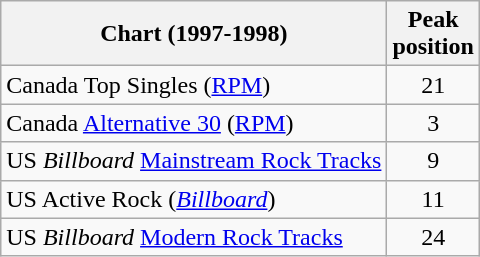<table class="wikitable sortable">
<tr>
<th>Chart (1997-1998)</th>
<th>Peak<br>position</th>
</tr>
<tr>
<td align="left">Canada Top Singles (<a href='#'>RPM</a>)</td>
<td align="center">21</td>
</tr>
<tr>
<td align="left">Canada <a href='#'>Alternative 30</a> (<a href='#'>RPM</a>)</td>
<td align="center">3</td>
</tr>
<tr>
<td align="left">US <em>Billboard</em> <a href='#'>Mainstream Rock Tracks</a></td>
<td align="center">9</td>
</tr>
<tr>
<td align="left">US Active Rock (<a href='#'><em>Billboard</em></a>)</td>
<td align="center">11</td>
</tr>
<tr>
<td align="left">US <em>Billboard</em> <a href='#'>Modern Rock Tracks</a></td>
<td align="center">24</td>
</tr>
</table>
